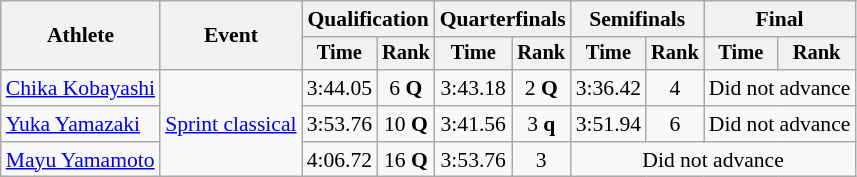<table class="wikitable" style="font-size:90%">
<tr>
<th rowspan=2>Athlete</th>
<th rowspan=2>Event</th>
<th colspan=2>Qualification</th>
<th colspan=2>Quarterfinals</th>
<th colspan=2>Semifinals</th>
<th colspan=2>Final</th>
</tr>
<tr style="font-size:95%">
<th>Time</th>
<th>Rank</th>
<th>Time</th>
<th>Rank</th>
<th>Time</th>
<th>Rank</th>
<th>Time</th>
<th>Rank</th>
</tr>
<tr align=center>
<td align=left><a href='#'>Chika Kobayashi</a></td>
<td align=left rowspan=3><a href='#'>Sprint classical</a></td>
<td>3:44.05</td>
<td>6 <strong>Q</strong></td>
<td>3:43.18</td>
<td>2 <strong>Q</strong></td>
<td>3:36.42</td>
<td>4</td>
<td colspan=2>Did not advance</td>
</tr>
<tr align=center>
<td align=left><a href='#'>Yuka Yamazaki</a></td>
<td>3:53.76</td>
<td>10 <strong>Q</strong></td>
<td>3:41.56</td>
<td>3 <strong>q</strong></td>
<td>3:51.94</td>
<td>6</td>
<td colspan=2>Did not advance</td>
</tr>
<tr align=center>
<td align=left><a href='#'>Mayu Yamamoto </a></td>
<td>4:06.72</td>
<td>16 <strong>Q</strong></td>
<td>3:53.76</td>
<td>3</td>
<td colspan=4>Did not advance</td>
</tr>
</table>
